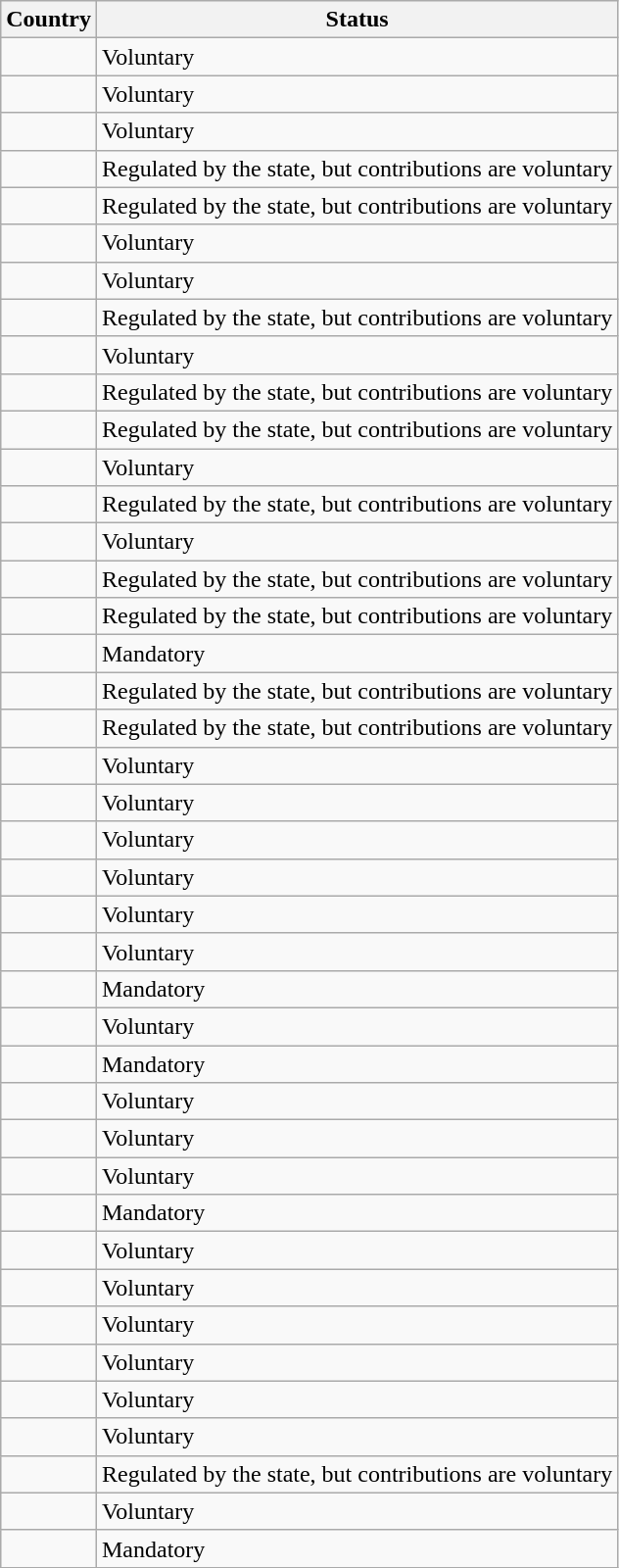<table class="wikitable sortable">
<tr>
<th>Country</th>
<th>Status</th>
</tr>
<tr>
<td></td>
<td>Voluntary</td>
</tr>
<tr>
<td></td>
<td>Voluntary</td>
</tr>
<tr>
<td></td>
<td>Voluntary</td>
</tr>
<tr>
<td></td>
<td>Regulated by the state, but contributions are voluntary</td>
</tr>
<tr>
<td></td>
<td>Regulated by the state, but contributions are voluntary</td>
</tr>
<tr>
<td></td>
<td>Voluntary</td>
</tr>
<tr>
<td></td>
<td>Voluntary</td>
</tr>
<tr>
<td></td>
<td>Regulated by the state, but contributions are voluntary</td>
</tr>
<tr>
<td></td>
<td>Voluntary</td>
</tr>
<tr>
<td></td>
<td>Regulated by the state, but contributions are voluntary</td>
</tr>
<tr>
<td></td>
<td>Regulated by the state, but contributions are voluntary</td>
</tr>
<tr>
<td></td>
<td>Voluntary</td>
</tr>
<tr>
<td></td>
<td>Regulated by the state, but contributions are voluntary</td>
</tr>
<tr>
<td></td>
<td>Voluntary</td>
</tr>
<tr>
<td></td>
<td>Regulated by the state, but contributions are voluntary</td>
</tr>
<tr>
<td></td>
<td>Regulated by the state, but contributions are voluntary</td>
</tr>
<tr>
<td></td>
<td>Mandatory</td>
</tr>
<tr>
<td></td>
<td>Regulated by the state, but contributions are voluntary</td>
</tr>
<tr>
<td></td>
<td>Regulated by the state, but contributions are voluntary</td>
</tr>
<tr>
<td></td>
<td>Voluntary</td>
</tr>
<tr>
<td></td>
<td>Voluntary</td>
</tr>
<tr>
<td></td>
<td>Voluntary</td>
</tr>
<tr>
<td></td>
<td>Voluntary</td>
</tr>
<tr>
<td></td>
<td>Voluntary</td>
</tr>
<tr>
<td></td>
<td>Voluntary</td>
</tr>
<tr>
<td></td>
<td>Mandatory</td>
</tr>
<tr>
<td></td>
<td>Voluntary</td>
</tr>
<tr>
<td></td>
<td>Mandatory</td>
</tr>
<tr>
<td></td>
<td>Voluntary</td>
</tr>
<tr>
<td></td>
<td>Voluntary</td>
</tr>
<tr>
<td></td>
<td>Voluntary</td>
</tr>
<tr>
<td></td>
<td>Mandatory</td>
</tr>
<tr>
<td></td>
<td>Voluntary</td>
</tr>
<tr>
<td></td>
<td>Voluntary</td>
</tr>
<tr>
<td></td>
<td>Voluntary</td>
</tr>
<tr>
<td></td>
<td>Voluntary</td>
</tr>
<tr>
<td></td>
<td>Voluntary</td>
</tr>
<tr>
<td></td>
<td>Voluntary</td>
</tr>
<tr>
<td></td>
<td>Regulated by the state, but contributions are voluntary</td>
</tr>
<tr>
<td></td>
<td>Voluntary</td>
</tr>
<tr>
<td></td>
<td>Mandatory</td>
</tr>
</table>
